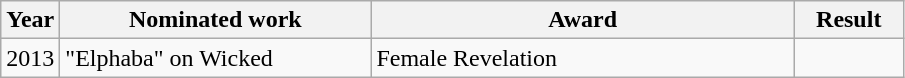<table class="wikitable">
<tr>
<th>Year</th>
<th width="200">Nominated work</th>
<th width="275">Award</th>
<th width="65">Result</th>
</tr>
<tr>
<td>2013</td>
<td>"Elphaba" on Wicked</td>
<td>Female Revelation</td>
<td></td>
</tr>
</table>
